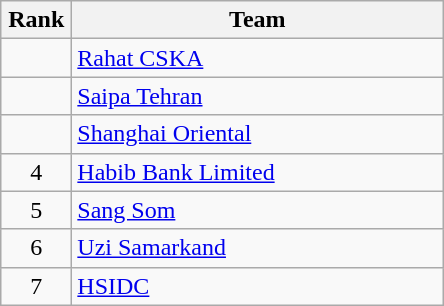<table class="wikitable" style="text-align: center;">
<tr>
<th width=40>Rank</th>
<th width=240>Team</th>
</tr>
<tr>
<td></td>
<td align="left"> <a href='#'>Rahat CSKA</a></td>
</tr>
<tr>
<td></td>
<td align="left"> <a href='#'>Saipa Tehran</a></td>
</tr>
<tr>
<td></td>
<td align="left"> <a href='#'>Shanghai Oriental</a></td>
</tr>
<tr>
<td>4</td>
<td align="left"> <a href='#'>Habib Bank Limited</a></td>
</tr>
<tr>
<td>5</td>
<td align="left"> <a href='#'>Sang Som</a></td>
</tr>
<tr>
<td>6</td>
<td align="left"> <a href='#'>Uzi Samarkand</a></td>
</tr>
<tr>
<td>7</td>
<td align="left"> <a href='#'>HSIDC</a></td>
</tr>
</table>
